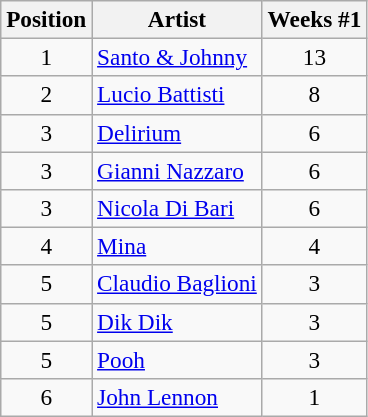<table class="wikitable sortable" style="font-size:97%;">
<tr>
<th>Position</th>
<th>Artist</th>
<th>Weeks #1</th>
</tr>
<tr>
<td align="center">1</td>
<td><a href='#'>Santo & Johnny</a></td>
<td align="center">13</td>
</tr>
<tr>
<td align="center">2</td>
<td><a href='#'>Lucio Battisti</a></td>
<td align="center">8</td>
</tr>
<tr>
<td align="center">3</td>
<td><a href='#'>Delirium</a></td>
<td align="center">6</td>
</tr>
<tr>
<td align="center">3</td>
<td><a href='#'>Gianni Nazzaro</a></td>
<td align="center">6</td>
</tr>
<tr>
<td align="center">3</td>
<td><a href='#'>Nicola Di Bari</a></td>
<td align="center">6</td>
</tr>
<tr>
<td align="center">4</td>
<td><a href='#'>Mina</a></td>
<td align="center">4</td>
</tr>
<tr>
<td align="center">5</td>
<td><a href='#'>Claudio Baglioni</a></td>
<td align="center">3</td>
</tr>
<tr>
<td align="center">5</td>
<td><a href='#'>Dik Dik</a></td>
<td align="center">3</td>
</tr>
<tr>
<td align="center">5</td>
<td><a href='#'>Pooh</a></td>
<td align="center">3</td>
</tr>
<tr>
<td align="center">6</td>
<td><a href='#'>John Lennon</a></td>
<td align="center">1</td>
</tr>
</table>
